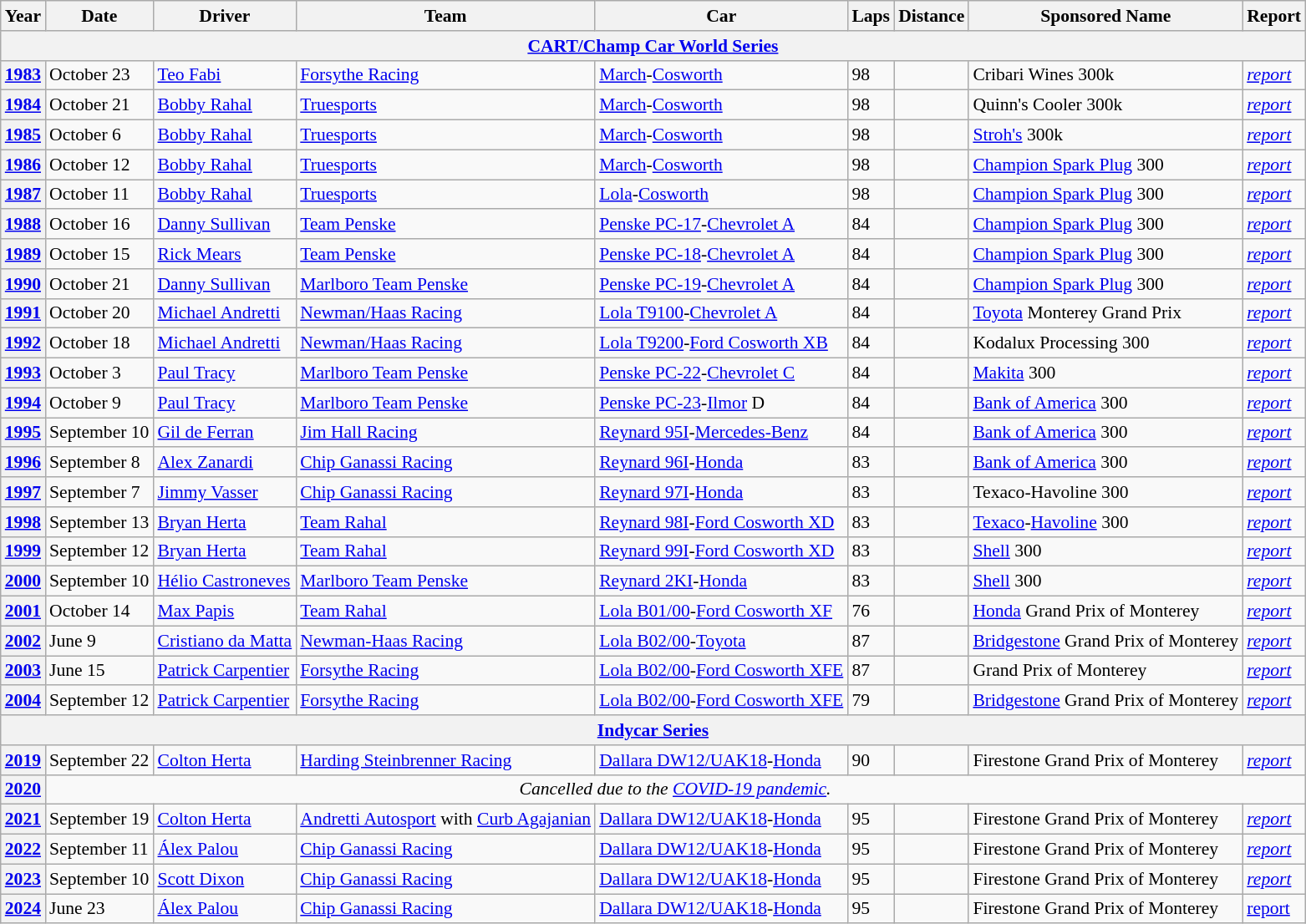<table class="wikitable" style="font-size: 90%;">
<tr>
<th>Year</th>
<th>Date</th>
<th>Driver</th>
<th>Team</th>
<th>Car</th>
<th>Laps</th>
<th>Distance</th>
<th>Sponsored Name</th>
<th>Report</th>
</tr>
<tr>
<th colspan="9"><a href='#'>CART/Champ Car World Series</a></th>
</tr>
<tr>
<th><a href='#'>1983</a></th>
<td>October 23</td>
<td> <a href='#'>Teo Fabi</a></td>
<td><a href='#'>Forsythe Racing</a></td>
<td><a href='#'>March</a>-<a href='#'>Cosworth</a></td>
<td>98</td>
<td></td>
<td>Cribari Wines 300k</td>
<td><em><a href='#'>report</a></em></td>
</tr>
<tr>
<th><a href='#'>1984</a></th>
<td>October 21</td>
<td> <a href='#'>Bobby Rahal</a></td>
<td><a href='#'>Truesports</a></td>
<td><a href='#'>March</a>-<a href='#'>Cosworth</a></td>
<td>98</td>
<td></td>
<td>Quinn's Cooler 300k</td>
<td><em><a href='#'>report</a></em></td>
</tr>
<tr>
<th><a href='#'>1985</a></th>
<td>October 6</td>
<td> <a href='#'>Bobby Rahal</a></td>
<td><a href='#'>Truesports</a></td>
<td><a href='#'>March</a>-<a href='#'>Cosworth</a></td>
<td>98</td>
<td></td>
<td><a href='#'>Stroh's</a> 300k</td>
<td><em><a href='#'>report</a></em></td>
</tr>
<tr>
<th><a href='#'>1986</a></th>
<td>October 12</td>
<td> <a href='#'>Bobby Rahal</a></td>
<td><a href='#'>Truesports</a></td>
<td><a href='#'>March</a>-<a href='#'>Cosworth</a></td>
<td>98</td>
<td></td>
<td><a href='#'>Champion Spark Plug</a> 300</td>
<td><em><a href='#'>report</a></em></td>
</tr>
<tr>
<th><a href='#'>1987</a></th>
<td>October 11</td>
<td> <a href='#'>Bobby Rahal</a></td>
<td><a href='#'>Truesports</a></td>
<td><a href='#'>Lola</a>-<a href='#'>Cosworth</a></td>
<td>98</td>
<td></td>
<td><a href='#'>Champion Spark Plug</a> 300</td>
<td><em><a href='#'>report</a></em></td>
</tr>
<tr>
<th><a href='#'>1988</a></th>
<td>October 16</td>
<td> <a href='#'>Danny Sullivan</a></td>
<td><a href='#'>Team Penske</a></td>
<td><a href='#'>Penske PC-17</a>-<a href='#'>Chevrolet A</a></td>
<td>84</td>
<td></td>
<td><a href='#'>Champion Spark Plug</a> 300</td>
<td><em><a href='#'>report</a></em></td>
</tr>
<tr>
<th><a href='#'>1989</a></th>
<td>October 15</td>
<td> <a href='#'>Rick Mears</a></td>
<td><a href='#'>Team Penske</a></td>
<td><a href='#'>Penske PC-18</a>-<a href='#'>Chevrolet A</a></td>
<td>84</td>
<td></td>
<td><a href='#'>Champion Spark Plug</a> 300</td>
<td><em><a href='#'>report</a></em></td>
</tr>
<tr>
<th><a href='#'>1990</a></th>
<td>October 21</td>
<td> <a href='#'>Danny Sullivan</a></td>
<td><a href='#'>Marlboro Team Penske</a></td>
<td><a href='#'>Penske PC-19</a>-<a href='#'>Chevrolet A</a></td>
<td>84</td>
<td></td>
<td><a href='#'>Champion Spark Plug</a> 300</td>
<td><em><a href='#'>report</a></em></td>
</tr>
<tr>
<th><a href='#'>1991</a></th>
<td>October 20</td>
<td> <a href='#'>Michael Andretti</a></td>
<td><a href='#'>Newman/Haas Racing</a></td>
<td><a href='#'>Lola T9100</a>-<a href='#'>Chevrolet A</a></td>
<td>84</td>
<td></td>
<td><a href='#'>Toyota</a> Monterey Grand Prix</td>
<td><em><a href='#'>report</a></em></td>
</tr>
<tr>
<th><a href='#'>1992</a></th>
<td>October 18</td>
<td> <a href='#'>Michael Andretti</a></td>
<td><a href='#'>Newman/Haas Racing</a></td>
<td><a href='#'>Lola T9200</a>-<a href='#'>Ford Cosworth XB</a></td>
<td>84</td>
<td></td>
<td>Kodalux Processing 300</td>
<td><em><a href='#'>report</a></em></td>
</tr>
<tr>
<th><a href='#'>1993</a></th>
<td>October 3</td>
<td> <a href='#'>Paul Tracy</a></td>
<td><a href='#'>Marlboro Team Penske</a></td>
<td><a href='#'>Penske PC-22</a>-<a href='#'>Chevrolet C</a></td>
<td>84</td>
<td></td>
<td><a href='#'>Makita</a> 300</td>
<td><em><a href='#'>report</a></em></td>
</tr>
<tr>
<th><a href='#'>1994</a></th>
<td>October 9</td>
<td> <a href='#'>Paul Tracy</a></td>
<td><a href='#'>Marlboro Team Penske</a></td>
<td><a href='#'>Penske PC-23</a>-<a href='#'>Ilmor</a> D</td>
<td>84</td>
<td></td>
<td><a href='#'>Bank of America</a> 300</td>
<td><em><a href='#'>report</a></em></td>
</tr>
<tr>
<th><a href='#'>1995</a></th>
<td>September 10</td>
<td> <a href='#'>Gil de Ferran</a></td>
<td><a href='#'>Jim Hall Racing</a></td>
<td><a href='#'>Reynard 95I</a>-<a href='#'>Mercedes-Benz</a></td>
<td>84</td>
<td></td>
<td><a href='#'>Bank of America</a> 300</td>
<td><em><a href='#'>report</a></em></td>
</tr>
<tr>
<th><a href='#'>1996</a></th>
<td>September 8</td>
<td> <a href='#'>Alex Zanardi</a></td>
<td><a href='#'>Chip Ganassi Racing</a></td>
<td><a href='#'>Reynard 96I</a>-<a href='#'>Honda</a></td>
<td>83</td>
<td></td>
<td><a href='#'>Bank of America</a> 300</td>
<td><em><a href='#'>report</a></em></td>
</tr>
<tr>
<th><a href='#'>1997</a></th>
<td>September 7</td>
<td> <a href='#'>Jimmy Vasser</a></td>
<td><a href='#'>Chip Ganassi Racing</a></td>
<td><a href='#'>Reynard 97I</a>-<a href='#'>Honda</a></td>
<td>83</td>
<td></td>
<td>Texaco-Havoline 300</td>
<td><em><a href='#'>report</a></em></td>
</tr>
<tr>
<th><a href='#'>1998</a></th>
<td>September 13</td>
<td> <a href='#'>Bryan Herta</a></td>
<td><a href='#'>Team Rahal</a></td>
<td><a href='#'>Reynard 98I</a>-<a href='#'>Ford Cosworth XD</a></td>
<td>83</td>
<td></td>
<td><a href='#'>Texaco</a>-<a href='#'>Havoline</a> 300</td>
<td><em><a href='#'>report</a></em></td>
</tr>
<tr>
<th><a href='#'>1999</a></th>
<td>September 12</td>
<td> <a href='#'>Bryan Herta</a></td>
<td><a href='#'>Team Rahal</a></td>
<td><a href='#'>Reynard 99I</a>-<a href='#'>Ford Cosworth XD</a></td>
<td>83</td>
<td></td>
<td><a href='#'>Shell</a> 300</td>
<td><em><a href='#'>report</a></em></td>
</tr>
<tr>
<th><a href='#'>2000</a></th>
<td>September 10</td>
<td> <a href='#'>Hélio Castroneves</a></td>
<td><a href='#'>Marlboro Team Penske</a></td>
<td><a href='#'>Reynard 2KI</a>-<a href='#'>Honda</a></td>
<td>83</td>
<td></td>
<td><a href='#'>Shell</a> 300</td>
<td><em><a href='#'>report</a></em></td>
</tr>
<tr>
<th><a href='#'>2001</a></th>
<td>October 14</td>
<td> <a href='#'>Max Papis</a></td>
<td><a href='#'>Team Rahal</a></td>
<td><a href='#'>Lola B01/00</a>-<a href='#'>Ford Cosworth XF</a></td>
<td>76</td>
<td></td>
<td><a href='#'>Honda</a> Grand Prix of Monterey</td>
<td><em><a href='#'>report</a></em></td>
</tr>
<tr>
<th><a href='#'>2002</a></th>
<td>June 9</td>
<td> <a href='#'>Cristiano da Matta</a></td>
<td><a href='#'>Newman-Haas Racing</a></td>
<td><a href='#'>Lola B02/00</a>-<a href='#'>Toyota</a></td>
<td>87</td>
<td></td>
<td><a href='#'>Bridgestone</a> Grand Prix of Monterey</td>
<td><em><a href='#'>report</a></em></td>
</tr>
<tr>
<th><a href='#'>2003</a></th>
<td>June 15</td>
<td> <a href='#'>Patrick Carpentier</a></td>
<td><a href='#'>Forsythe Racing</a></td>
<td><a href='#'>Lola B02/00</a>-<a href='#'>Ford Cosworth XFE</a></td>
<td>87</td>
<td></td>
<td>Grand Prix of Monterey</td>
<td><em><a href='#'>report</a></em></td>
</tr>
<tr>
<th><a href='#'>2004</a></th>
<td>September 12</td>
<td> <a href='#'>Patrick Carpentier</a></td>
<td><a href='#'>Forsythe Racing</a></td>
<td><a href='#'>Lola B02/00</a>-<a href='#'>Ford Cosworth XFE</a></td>
<td>79</td>
<td></td>
<td><a href='#'>Bridgestone</a> Grand Prix of Monterey</td>
<td><em><a href='#'>report</a></em></td>
</tr>
<tr>
<th colspan="9"><a href='#'>Indycar Series</a></th>
</tr>
<tr>
<th><a href='#'>2019</a></th>
<td>September 22</td>
<td> <a href='#'>Colton Herta</a></td>
<td><a href='#'>Harding Steinbrenner Racing</a></td>
<td><a href='#'>Dallara DW12/UAK18</a>-<a href='#'>Honda</a></td>
<td>90</td>
<td></td>
<td>Firestone Grand Prix of Monterey</td>
<td><em><a href='#'>report</a></em></td>
</tr>
<tr>
<th><a href='#'>2020</a></th>
<td align="center" colspan="8"><em>Cancelled due to the <a href='#'>COVID-19 pandemic</a>.</em></td>
</tr>
<tr>
<th><a href='#'>2021</a></th>
<td>September 19</td>
<td> <a href='#'>Colton Herta</a></td>
<td><a href='#'>Andretti Autosport</a> with <a href='#'>Curb Agajanian</a></td>
<td><a href='#'>Dallara DW12/UAK18</a>-<a href='#'>Honda</a></td>
<td>95</td>
<td></td>
<td>Firestone Grand Prix of Monterey</td>
<td><em><a href='#'>report</a></em></td>
</tr>
<tr>
<th><a href='#'>2022</a></th>
<td>September 11</td>
<td> <a href='#'>Álex Palou</a></td>
<td><a href='#'>Chip Ganassi Racing</a></td>
<td><a href='#'>Dallara DW12/UAK18</a>-<a href='#'>Honda</a></td>
<td>95</td>
<td></td>
<td>Firestone Grand Prix of Monterey</td>
<td><em><a href='#'>report</a></em></td>
</tr>
<tr>
<th><a href='#'>2023</a></th>
<td>September 10</td>
<td> <a href='#'>Scott Dixon</a></td>
<td><a href='#'>Chip Ganassi Racing</a></td>
<td><a href='#'>Dallara DW12/UAK18</a>-<a href='#'>Honda</a></td>
<td>95</td>
<td></td>
<td>Firestone Grand Prix of Monterey</td>
<td><em><a href='#'>report</a></em></td>
</tr>
<tr>
<th><a href='#'>2024</a></th>
<td>June 23</td>
<td> <a href='#'>Álex Palou</a></td>
<td><a href='#'>Chip Ganassi Racing</a></td>
<td><a href='#'>Dallara DW12/UAK18</a>-<a href='#'>Honda</a></td>
<td>95</td>
<td></td>
<td>Firestone Grand Prix of Monterey</td>
<td><a href='#'>report</a></td>
</tr>
</table>
